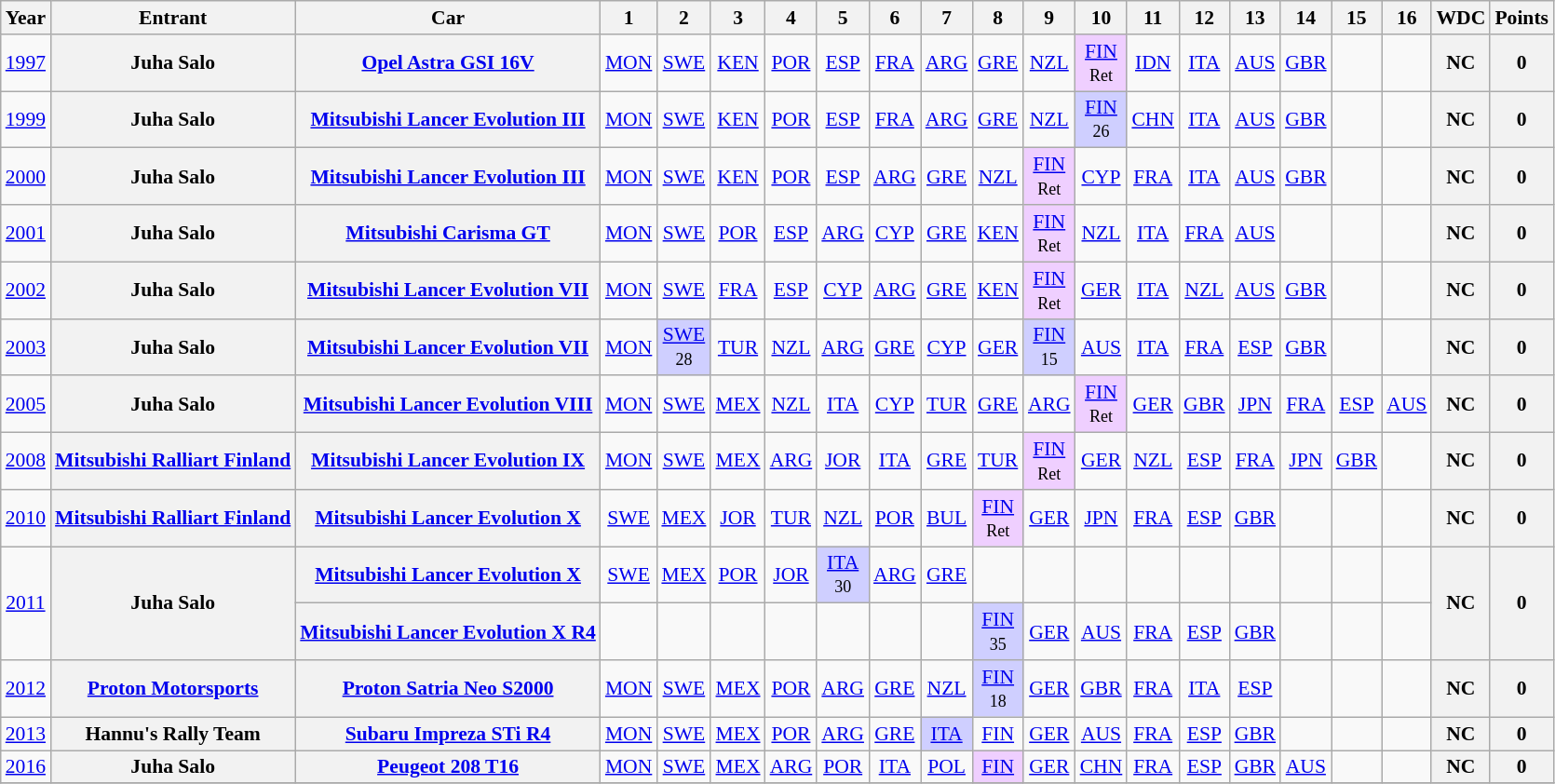<table class="wikitable" style="text-align:center; font-size:90%">
<tr>
<th>Year</th>
<th>Entrant</th>
<th>Car</th>
<th>1</th>
<th>2</th>
<th>3</th>
<th>4</th>
<th>5</th>
<th>6</th>
<th>7</th>
<th>8</th>
<th>9</th>
<th>10</th>
<th>11</th>
<th>12</th>
<th>13</th>
<th>14</th>
<th>15</th>
<th>16</th>
<th>WDC</th>
<th>Points</th>
</tr>
<tr>
<td><a href='#'>1997</a></td>
<th>Juha Salo</th>
<th><a href='#'>Opel Astra GSI 16V</a></th>
<td><a href='#'>MON</a></td>
<td><a href='#'>SWE</a></td>
<td><a href='#'>KEN</a></td>
<td><a href='#'>POR</a></td>
<td><a href='#'>ESP</a></td>
<td><a href='#'>FRA</a></td>
<td><a href='#'>ARG</a></td>
<td><a href='#'>GRE</a></td>
<td><a href='#'>NZL</a></td>
<td style="background:#EFCFFF;"><a href='#'>FIN</a><br><small>Ret</small></td>
<td><a href='#'>IDN</a></td>
<td><a href='#'>ITA</a></td>
<td><a href='#'>AUS</a></td>
<td><a href='#'>GBR</a></td>
<td></td>
<td></td>
<th>NC</th>
<th>0</th>
</tr>
<tr>
<td><a href='#'>1999</a></td>
<th>Juha Salo</th>
<th><a href='#'>Mitsubishi Lancer Evolution III</a></th>
<td><a href='#'>MON</a></td>
<td><a href='#'>SWE</a></td>
<td><a href='#'>KEN</a></td>
<td><a href='#'>POR</a></td>
<td><a href='#'>ESP</a></td>
<td><a href='#'>FRA</a></td>
<td><a href='#'>ARG</a></td>
<td><a href='#'>GRE</a></td>
<td><a href='#'>NZL</a></td>
<td style="background:#CFCFFF;"><a href='#'>FIN</a><br><small>26</small></td>
<td><a href='#'>CHN</a></td>
<td><a href='#'>ITA</a></td>
<td><a href='#'>AUS</a></td>
<td><a href='#'>GBR</a></td>
<td></td>
<td></td>
<th>NC</th>
<th>0</th>
</tr>
<tr>
<td><a href='#'>2000</a></td>
<th>Juha Salo</th>
<th><a href='#'>Mitsubishi Lancer Evolution III</a></th>
<td><a href='#'>MON</a></td>
<td><a href='#'>SWE</a></td>
<td><a href='#'>KEN</a></td>
<td><a href='#'>POR</a></td>
<td><a href='#'>ESP</a></td>
<td><a href='#'>ARG</a></td>
<td><a href='#'>GRE</a></td>
<td><a href='#'>NZL</a></td>
<td style="background:#EFCFFF;"><a href='#'>FIN</a><br><small>Ret</small></td>
<td><a href='#'>CYP</a></td>
<td><a href='#'>FRA</a></td>
<td><a href='#'>ITA</a></td>
<td><a href='#'>AUS</a></td>
<td><a href='#'>GBR</a></td>
<td></td>
<td></td>
<th>NC</th>
<th>0</th>
</tr>
<tr>
<td><a href='#'>2001</a></td>
<th>Juha Salo</th>
<th><a href='#'>Mitsubishi Carisma GT</a></th>
<td><a href='#'>MON</a></td>
<td><a href='#'>SWE</a></td>
<td><a href='#'>POR</a></td>
<td><a href='#'>ESP</a></td>
<td><a href='#'>ARG</a></td>
<td><a href='#'>CYP</a></td>
<td><a href='#'>GRE</a></td>
<td><a href='#'>KEN</a></td>
<td style="background:#EFCFFF;"><a href='#'>FIN</a><br><small>Ret</small></td>
<td><a href='#'>NZL</a></td>
<td><a href='#'>ITA</a></td>
<td><a href='#'>FRA</a></td>
<td><a href='#'>AUS</a></td>
<td></td>
<td></td>
<td></td>
<th>NC</th>
<th>0</th>
</tr>
<tr>
<td><a href='#'>2002</a></td>
<th>Juha Salo</th>
<th><a href='#'>Mitsubishi Lancer Evolution VII</a></th>
<td><a href='#'>MON</a></td>
<td><a href='#'>SWE</a></td>
<td><a href='#'>FRA</a></td>
<td><a href='#'>ESP</a></td>
<td><a href='#'>CYP</a></td>
<td><a href='#'>ARG</a></td>
<td><a href='#'>GRE</a></td>
<td><a href='#'>KEN</a></td>
<td style="background:#EFCFFF;"><a href='#'>FIN</a><br><small>Ret</small></td>
<td><a href='#'>GER</a></td>
<td><a href='#'>ITA</a></td>
<td><a href='#'>NZL</a></td>
<td><a href='#'>AUS</a></td>
<td><a href='#'>GBR</a></td>
<td></td>
<td></td>
<th>NC</th>
<th>0</th>
</tr>
<tr>
<td><a href='#'>2003</a></td>
<th>Juha Salo</th>
<th><a href='#'>Mitsubishi Lancer Evolution VII</a></th>
<td><a href='#'>MON</a></td>
<td style="background:#CFCFFF;"><a href='#'>SWE</a><br><small>28</small></td>
<td><a href='#'>TUR</a></td>
<td><a href='#'>NZL</a></td>
<td><a href='#'>ARG</a></td>
<td><a href='#'>GRE</a></td>
<td><a href='#'>CYP</a></td>
<td><a href='#'>GER</a></td>
<td style="background:#CFCFFF;"><a href='#'>FIN</a><br><small>15</small></td>
<td><a href='#'>AUS</a></td>
<td><a href='#'>ITA</a></td>
<td><a href='#'>FRA</a></td>
<td><a href='#'>ESP</a></td>
<td><a href='#'>GBR</a></td>
<td></td>
<td></td>
<th>NC</th>
<th>0</th>
</tr>
<tr>
<td><a href='#'>2005</a></td>
<th>Juha Salo</th>
<th><a href='#'>Mitsubishi Lancer Evolution VIII</a></th>
<td><a href='#'>MON</a></td>
<td><a href='#'>SWE</a></td>
<td><a href='#'>MEX</a></td>
<td><a href='#'>NZL</a></td>
<td><a href='#'>ITA</a></td>
<td><a href='#'>CYP</a></td>
<td><a href='#'>TUR</a></td>
<td><a href='#'>GRE</a></td>
<td><a href='#'>ARG</a></td>
<td style="background:#EFCFFF;"><a href='#'>FIN</a><br><small>Ret</small></td>
<td><a href='#'>GER</a></td>
<td><a href='#'>GBR</a></td>
<td><a href='#'>JPN</a></td>
<td><a href='#'>FRA</a></td>
<td><a href='#'>ESP</a></td>
<td><a href='#'>AUS</a></td>
<th>NC</th>
<th>0</th>
</tr>
<tr>
<td><a href='#'>2008</a></td>
<th><a href='#'>Mitsubishi Ralliart Finland</a></th>
<th><a href='#'>Mitsubishi Lancer Evolution IX</a></th>
<td><a href='#'>MON</a></td>
<td><a href='#'>SWE</a></td>
<td><a href='#'>MEX</a></td>
<td><a href='#'>ARG</a></td>
<td><a href='#'>JOR</a></td>
<td><a href='#'>ITA</a></td>
<td><a href='#'>GRE</a></td>
<td><a href='#'>TUR</a></td>
<td style="background:#EFCFFF;"><a href='#'>FIN</a><br><small>Ret</small></td>
<td><a href='#'>GER</a></td>
<td><a href='#'>NZL</a></td>
<td><a href='#'>ESP</a></td>
<td><a href='#'>FRA</a></td>
<td><a href='#'>JPN</a></td>
<td><a href='#'>GBR</a></td>
<td></td>
<th>NC</th>
<th>0</th>
</tr>
<tr>
<td><a href='#'>2010</a></td>
<th><a href='#'>Mitsubishi Ralliart Finland</a></th>
<th><a href='#'>Mitsubishi Lancer Evolution X</a></th>
<td><a href='#'>SWE</a></td>
<td><a href='#'>MEX</a></td>
<td><a href='#'>JOR</a></td>
<td><a href='#'>TUR</a></td>
<td><a href='#'>NZL</a></td>
<td><a href='#'>POR</a></td>
<td><a href='#'>BUL</a></td>
<td style="background:#EFCFFF;"><a href='#'>FIN</a><br><small>Ret</small></td>
<td><a href='#'>GER</a></td>
<td><a href='#'>JPN</a></td>
<td><a href='#'>FRA</a></td>
<td><a href='#'>ESP</a></td>
<td><a href='#'>GBR</a></td>
<td></td>
<td></td>
<td></td>
<th>NC</th>
<th>0</th>
</tr>
<tr>
<td rowspan="2"><a href='#'>2011</a></td>
<th rowspan="2">Juha Salo</th>
<th><a href='#'>Mitsubishi Lancer Evolution X</a></th>
<td><a href='#'>SWE</a></td>
<td><a href='#'>MEX</a></td>
<td><a href='#'>POR</a></td>
<td><a href='#'>JOR</a></td>
<td style="background:#CFCFFF;"><a href='#'>ITA</a><br><small>30</small></td>
<td><a href='#'>ARG</a></td>
<td><a href='#'>GRE</a></td>
<td></td>
<td></td>
<td></td>
<td></td>
<td></td>
<td></td>
<td></td>
<td></td>
<td></td>
<th rowspan="2">NC</th>
<th rowspan="2">0</th>
</tr>
<tr>
<th><a href='#'>Mitsubishi Lancer Evolution X R4</a></th>
<td></td>
<td></td>
<td></td>
<td></td>
<td></td>
<td></td>
<td></td>
<td style="background:#CFCFFF;"><a href='#'>FIN</a><br><small>35</small></td>
<td><a href='#'>GER</a></td>
<td><a href='#'>AUS</a></td>
<td><a href='#'>FRA</a></td>
<td><a href='#'>ESP</a></td>
<td><a href='#'>GBR</a></td>
<td></td>
<td></td>
<td></td>
</tr>
<tr>
<td><a href='#'>2012</a></td>
<th><a href='#'>Proton Motorsports</a></th>
<th><a href='#'>Proton Satria Neo S2000</a></th>
<td><a href='#'>MON</a></td>
<td><a href='#'>SWE</a></td>
<td><a href='#'>MEX</a></td>
<td><a href='#'>POR</a></td>
<td><a href='#'>ARG</a></td>
<td><a href='#'>GRE</a></td>
<td><a href='#'>NZL</a></td>
<td style="background:#CFCFFF;"><a href='#'>FIN</a><br><small>18</small></td>
<td><a href='#'>GER</a></td>
<td><a href='#'>GBR</a></td>
<td><a href='#'>FRA</a></td>
<td><a href='#'>ITA</a></td>
<td><a href='#'>ESP</a></td>
<td></td>
<td></td>
<td></td>
<th>NC</th>
<th>0</th>
</tr>
<tr>
<td><a href='#'>2013</a></td>
<th>Hannu's Rally Team</th>
<th><a href='#'>Subaru Impreza STi R4</a></th>
<td><a href='#'>MON</a></td>
<td><a href='#'>SWE</a></td>
<td><a href='#'>MEX</a></td>
<td><a href='#'>POR</a></td>
<td><a href='#'>ARG</a></td>
<td><a href='#'>GRE</a></td>
<td style="background:#CFCFFF"><a href='#'>ITA</a><br></td>
<td><a href='#'>FIN</a></td>
<td><a href='#'>GER</a></td>
<td><a href='#'>AUS</a></td>
<td><a href='#'>FRA</a></td>
<td><a href='#'>ESP</a></td>
<td><a href='#'>GBR</a></td>
<td></td>
<td></td>
<td></td>
<th>NC</th>
<th>0</th>
</tr>
<tr>
<td><a href='#'>2016</a></td>
<th>Juha Salo</th>
<th><a href='#'>Peugeot 208 T16</a></th>
<td><a href='#'>MON</a></td>
<td><a href='#'>SWE</a></td>
<td><a href='#'>MEX</a></td>
<td><a href='#'>ARG</a></td>
<td><a href='#'>POR</a></td>
<td><a href='#'>ITA</a></td>
<td><a href='#'>POL</a></td>
<td style="background:#EFCFFF"><a href='#'>FIN</a><br></td>
<td><a href='#'>GER</a></td>
<td><a href='#'>CHN</a><br></td>
<td><a href='#'>FRA</a></td>
<td><a href='#'>ESP</a></td>
<td><a href='#'>GBR</a></td>
<td><a href='#'>AUS</a></td>
<td></td>
<td></td>
<th>NC</th>
<th>0</th>
</tr>
<tr>
</tr>
</table>
